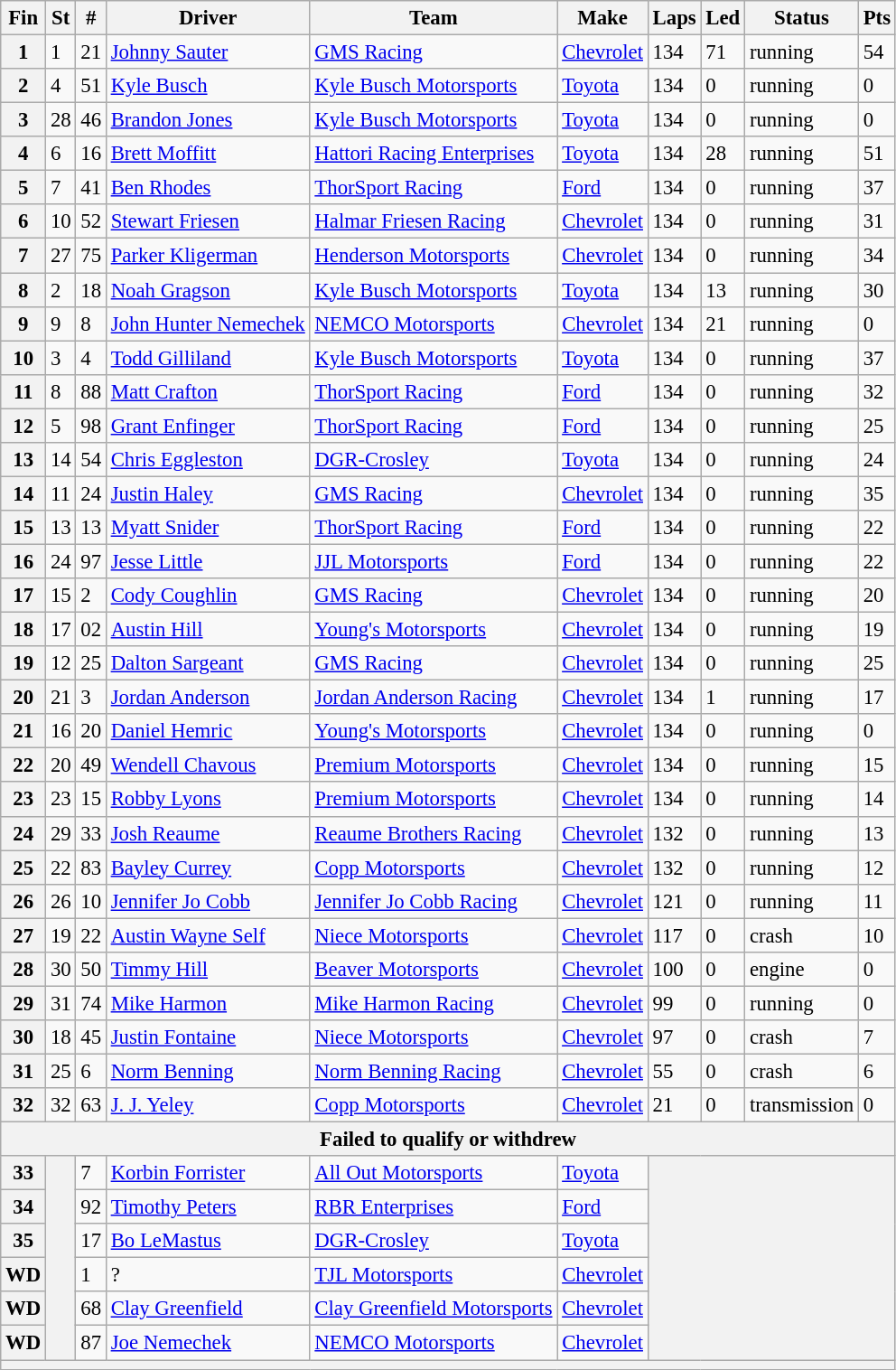<table class="wikitable" style="font-size:95%">
<tr>
<th>Fin</th>
<th>St</th>
<th>#</th>
<th>Driver</th>
<th>Team</th>
<th>Make</th>
<th>Laps</th>
<th>Led</th>
<th>Status</th>
<th>Pts</th>
</tr>
<tr>
<th>1</th>
<td>1</td>
<td>21</td>
<td><a href='#'>Johnny Sauter</a></td>
<td><a href='#'>GMS Racing</a></td>
<td><a href='#'>Chevrolet</a></td>
<td>134</td>
<td>71</td>
<td>running</td>
<td>54</td>
</tr>
<tr>
<th>2</th>
<td>4</td>
<td>51</td>
<td><a href='#'>Kyle Busch</a></td>
<td><a href='#'>Kyle Busch Motorsports</a></td>
<td><a href='#'>Toyota</a></td>
<td>134</td>
<td>0</td>
<td>running</td>
<td>0</td>
</tr>
<tr>
<th>3</th>
<td>28</td>
<td>46</td>
<td><a href='#'>Brandon Jones</a></td>
<td><a href='#'>Kyle Busch Motorsports</a></td>
<td><a href='#'>Toyota</a></td>
<td>134</td>
<td>0</td>
<td>running</td>
<td>0</td>
</tr>
<tr>
<th>4</th>
<td>6</td>
<td>16</td>
<td><a href='#'>Brett Moffitt</a></td>
<td><a href='#'>Hattori Racing Enterprises</a></td>
<td><a href='#'>Toyota</a></td>
<td>134</td>
<td>28</td>
<td>running</td>
<td>51</td>
</tr>
<tr>
<th>5</th>
<td>7</td>
<td>41</td>
<td><a href='#'>Ben Rhodes</a></td>
<td><a href='#'>ThorSport Racing</a></td>
<td><a href='#'>Ford</a></td>
<td>134</td>
<td>0</td>
<td>running</td>
<td>37</td>
</tr>
<tr>
<th>6</th>
<td>10</td>
<td>52</td>
<td><a href='#'>Stewart Friesen</a></td>
<td><a href='#'>Halmar Friesen Racing</a></td>
<td><a href='#'>Chevrolet</a></td>
<td>134</td>
<td>0</td>
<td>running</td>
<td>31</td>
</tr>
<tr>
<th>7</th>
<td>27</td>
<td>75</td>
<td><a href='#'>Parker Kligerman</a></td>
<td><a href='#'>Henderson Motorsports</a></td>
<td><a href='#'>Chevrolet</a></td>
<td>134</td>
<td>0</td>
<td>running</td>
<td>34</td>
</tr>
<tr>
<th>8</th>
<td>2</td>
<td>18</td>
<td><a href='#'>Noah Gragson</a></td>
<td><a href='#'>Kyle Busch Motorsports</a></td>
<td><a href='#'>Toyota</a></td>
<td>134</td>
<td>13</td>
<td>running</td>
<td>30</td>
</tr>
<tr>
<th>9</th>
<td>9</td>
<td>8</td>
<td><a href='#'>John Hunter Nemechek</a></td>
<td><a href='#'>NEMCO Motorsports</a></td>
<td><a href='#'>Chevrolet</a></td>
<td>134</td>
<td>21</td>
<td>running</td>
<td>0</td>
</tr>
<tr>
<th>10</th>
<td>3</td>
<td>4</td>
<td><a href='#'>Todd Gilliland</a></td>
<td><a href='#'>Kyle Busch Motorsports</a></td>
<td><a href='#'>Toyota</a></td>
<td>134</td>
<td>0</td>
<td>running</td>
<td>37</td>
</tr>
<tr>
<th>11</th>
<td>8</td>
<td>88</td>
<td><a href='#'>Matt Crafton</a></td>
<td><a href='#'>ThorSport Racing</a></td>
<td><a href='#'>Ford</a></td>
<td>134</td>
<td>0</td>
<td>running</td>
<td>32</td>
</tr>
<tr>
<th>12</th>
<td>5</td>
<td>98</td>
<td><a href='#'>Grant Enfinger</a></td>
<td><a href='#'>ThorSport Racing</a></td>
<td><a href='#'>Ford</a></td>
<td>134</td>
<td>0</td>
<td>running</td>
<td>25</td>
</tr>
<tr>
<th>13</th>
<td>14</td>
<td>54</td>
<td><a href='#'>Chris Eggleston</a></td>
<td><a href='#'>DGR-Crosley</a></td>
<td><a href='#'>Toyota</a></td>
<td>134</td>
<td>0</td>
<td>running</td>
<td>24</td>
</tr>
<tr>
<th>14</th>
<td>11</td>
<td>24</td>
<td><a href='#'>Justin Haley</a></td>
<td><a href='#'>GMS Racing</a></td>
<td><a href='#'>Chevrolet</a></td>
<td>134</td>
<td>0</td>
<td>running</td>
<td>35</td>
</tr>
<tr>
<th>15</th>
<td>13</td>
<td>13</td>
<td><a href='#'>Myatt Snider</a></td>
<td><a href='#'>ThorSport Racing</a></td>
<td><a href='#'>Ford</a></td>
<td>134</td>
<td>0</td>
<td>running</td>
<td>22</td>
</tr>
<tr>
<th>16</th>
<td>24</td>
<td>97</td>
<td><a href='#'>Jesse Little</a></td>
<td><a href='#'>JJL Motorsports</a></td>
<td><a href='#'>Ford</a></td>
<td>134</td>
<td>0</td>
<td>running</td>
<td>22</td>
</tr>
<tr>
<th>17</th>
<td>15</td>
<td>2</td>
<td><a href='#'>Cody Coughlin</a></td>
<td><a href='#'>GMS Racing</a></td>
<td><a href='#'>Chevrolet</a></td>
<td>134</td>
<td>0</td>
<td>running</td>
<td>20</td>
</tr>
<tr>
<th>18</th>
<td>17</td>
<td>02</td>
<td><a href='#'>Austin Hill</a></td>
<td><a href='#'>Young's Motorsports</a></td>
<td><a href='#'>Chevrolet</a></td>
<td>134</td>
<td>0</td>
<td>running</td>
<td>19</td>
</tr>
<tr>
<th>19</th>
<td>12</td>
<td>25</td>
<td><a href='#'>Dalton Sargeant</a></td>
<td><a href='#'>GMS Racing</a></td>
<td><a href='#'>Chevrolet</a></td>
<td>134</td>
<td>0</td>
<td>running</td>
<td>25</td>
</tr>
<tr>
<th>20</th>
<td>21</td>
<td>3</td>
<td><a href='#'>Jordan Anderson</a></td>
<td><a href='#'>Jordan Anderson Racing</a></td>
<td><a href='#'>Chevrolet</a></td>
<td>134</td>
<td>1</td>
<td>running</td>
<td>17</td>
</tr>
<tr>
<th>21</th>
<td>16</td>
<td>20</td>
<td><a href='#'>Daniel Hemric</a></td>
<td><a href='#'>Young's Motorsports</a></td>
<td><a href='#'>Chevrolet</a></td>
<td>134</td>
<td>0</td>
<td>running</td>
<td>0</td>
</tr>
<tr>
<th>22</th>
<td>20</td>
<td>49</td>
<td><a href='#'>Wendell Chavous</a></td>
<td><a href='#'>Premium Motorsports</a></td>
<td><a href='#'>Chevrolet</a></td>
<td>134</td>
<td>0</td>
<td>running</td>
<td>15</td>
</tr>
<tr>
<th>23</th>
<td>23</td>
<td>15</td>
<td><a href='#'>Robby Lyons</a></td>
<td><a href='#'>Premium Motorsports</a></td>
<td><a href='#'>Chevrolet</a></td>
<td>134</td>
<td>0</td>
<td>running</td>
<td>14</td>
</tr>
<tr>
<th>24</th>
<td>29</td>
<td>33</td>
<td><a href='#'>Josh Reaume</a></td>
<td><a href='#'>Reaume Brothers Racing</a></td>
<td><a href='#'>Chevrolet</a></td>
<td>132</td>
<td>0</td>
<td>running</td>
<td>13</td>
</tr>
<tr>
<th>25</th>
<td>22</td>
<td>83</td>
<td><a href='#'>Bayley Currey</a></td>
<td><a href='#'>Copp Motorsports</a></td>
<td><a href='#'>Chevrolet</a></td>
<td>132</td>
<td>0</td>
<td>running</td>
<td>12</td>
</tr>
<tr>
<th>26</th>
<td>26</td>
<td>10</td>
<td><a href='#'>Jennifer Jo Cobb</a></td>
<td><a href='#'>Jennifer Jo Cobb Racing</a></td>
<td><a href='#'>Chevrolet</a></td>
<td>121</td>
<td>0</td>
<td>running</td>
<td>11</td>
</tr>
<tr>
<th>27</th>
<td>19</td>
<td>22</td>
<td><a href='#'>Austin Wayne Self</a></td>
<td><a href='#'>Niece Motorsports</a></td>
<td><a href='#'>Chevrolet</a></td>
<td>117</td>
<td>0</td>
<td>crash</td>
<td>10</td>
</tr>
<tr>
<th>28</th>
<td>30</td>
<td>50</td>
<td><a href='#'>Timmy Hill</a></td>
<td><a href='#'>Beaver Motorsports</a></td>
<td><a href='#'>Chevrolet</a></td>
<td>100</td>
<td>0</td>
<td>engine</td>
<td>0</td>
</tr>
<tr>
<th>29</th>
<td>31</td>
<td>74</td>
<td><a href='#'>Mike Harmon</a></td>
<td><a href='#'>Mike Harmon Racing</a></td>
<td><a href='#'>Chevrolet</a></td>
<td>99</td>
<td>0</td>
<td>running</td>
<td>0</td>
</tr>
<tr>
<th>30</th>
<td>18</td>
<td>45</td>
<td><a href='#'>Justin Fontaine</a></td>
<td><a href='#'>Niece Motorsports</a></td>
<td><a href='#'>Chevrolet</a></td>
<td>97</td>
<td>0</td>
<td>crash</td>
<td>7</td>
</tr>
<tr>
<th>31</th>
<td>25</td>
<td>6</td>
<td><a href='#'>Norm Benning</a></td>
<td><a href='#'>Norm Benning Racing</a></td>
<td><a href='#'>Chevrolet</a></td>
<td>55</td>
<td>0</td>
<td>crash</td>
<td>6</td>
</tr>
<tr>
<th>32</th>
<td>32</td>
<td>63</td>
<td><a href='#'>J. J. Yeley</a></td>
<td><a href='#'>Copp Motorsports</a></td>
<td><a href='#'>Chevrolet</a></td>
<td>21</td>
<td>0</td>
<td>transmission</td>
<td>0</td>
</tr>
<tr>
<th colspan="10">Failed to qualify or withdrew</th>
</tr>
<tr>
<th>33</th>
<th rowspan="6"></th>
<td>7</td>
<td><a href='#'>Korbin Forrister</a></td>
<td><a href='#'>All Out Motorsports</a></td>
<td><a href='#'>Toyota</a></td>
<th colspan="4" rowspan="6"></th>
</tr>
<tr>
<th>34</th>
<td>92</td>
<td><a href='#'>Timothy Peters</a></td>
<td><a href='#'>RBR Enterprises</a></td>
<td><a href='#'>Ford</a></td>
</tr>
<tr>
<th>35</th>
<td>17</td>
<td><a href='#'>Bo LeMastus</a></td>
<td><a href='#'>DGR-Crosley</a></td>
<td><a href='#'>Toyota</a></td>
</tr>
<tr>
<th>WD</th>
<td>1</td>
<td>?</td>
<td><a href='#'>TJL Motorsports</a></td>
<td><a href='#'>Chevrolet</a></td>
</tr>
<tr>
<th>WD</th>
<td>68</td>
<td><a href='#'>Clay Greenfield</a></td>
<td><a href='#'>Clay Greenfield Motorsports</a></td>
<td><a href='#'>Chevrolet</a></td>
</tr>
<tr>
<th>WD</th>
<td>87</td>
<td><a href='#'>Joe Nemechek</a></td>
<td><a href='#'>NEMCO Motorsports</a></td>
<td><a href='#'>Chevrolet</a></td>
</tr>
<tr>
<th colspan="10"></th>
</tr>
</table>
